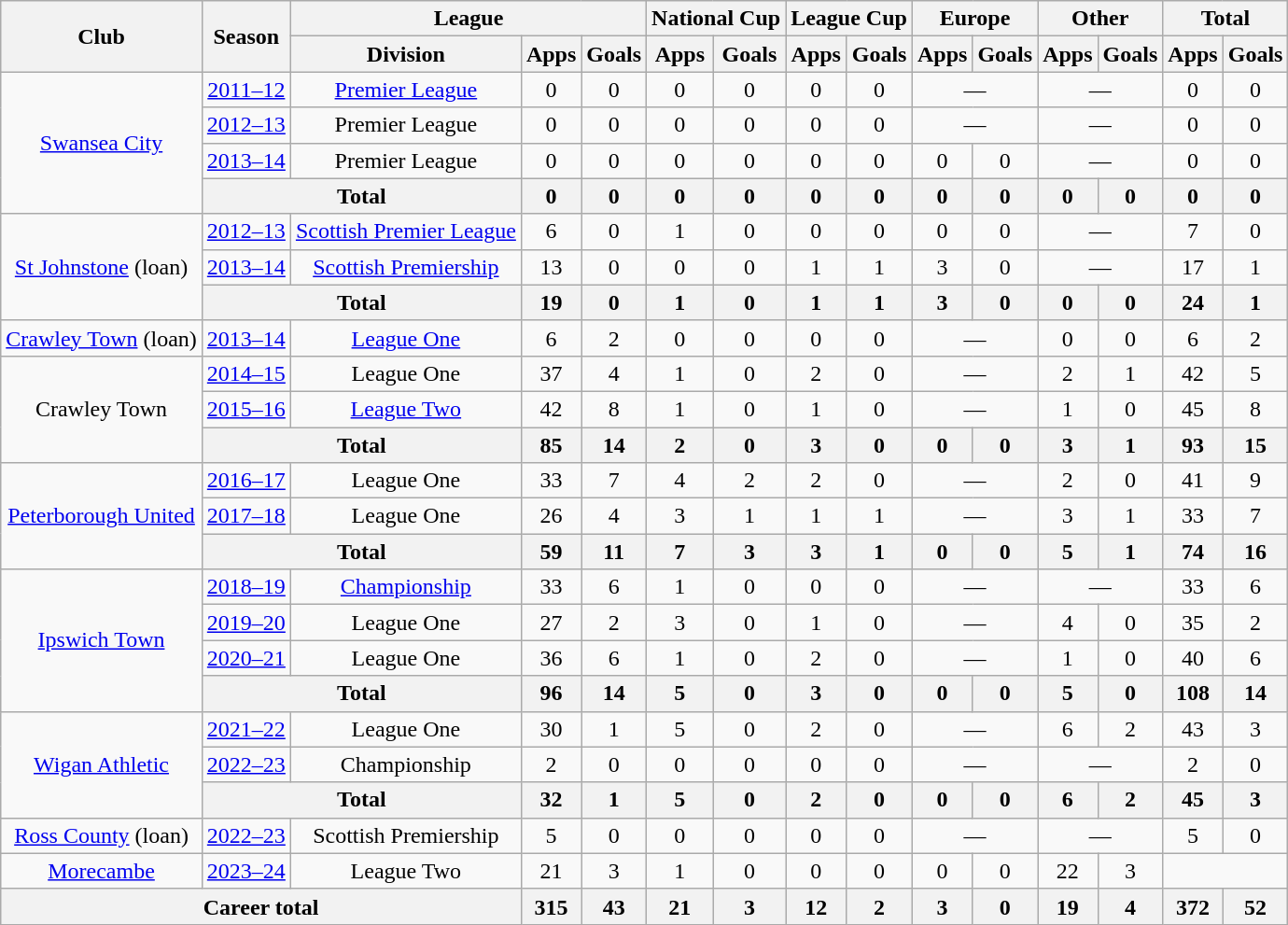<table class="wikitable" style="text-align: center">
<tr>
<th rowspan="2">Club</th>
<th rowspan="2">Season</th>
<th colspan="3">League</th>
<th colspan="2">National Cup</th>
<th colspan="2">League Cup</th>
<th colspan="2">Europe</th>
<th colspan="2">Other</th>
<th colspan="2">Total</th>
</tr>
<tr>
<th>Division</th>
<th>Apps</th>
<th>Goals</th>
<th>Apps</th>
<th>Goals</th>
<th>Apps</th>
<th>Goals</th>
<th>Apps</th>
<th>Goals</th>
<th>Apps</th>
<th>Goals</th>
<th>Apps</th>
<th>Goals</th>
</tr>
<tr>
<td rowspan="4"><a href='#'>Swansea City</a></td>
<td><a href='#'>2011–12</a></td>
<td><a href='#'>Premier League</a></td>
<td>0</td>
<td>0</td>
<td>0</td>
<td>0</td>
<td>0</td>
<td>0</td>
<td colspan="2">—</td>
<td colspan="2">—</td>
<td>0</td>
<td>0</td>
</tr>
<tr>
<td><a href='#'>2012–13</a></td>
<td>Premier League</td>
<td>0</td>
<td>0</td>
<td>0</td>
<td>0</td>
<td>0</td>
<td>0</td>
<td colspan="2">—</td>
<td colspan="2">—</td>
<td>0</td>
<td>0</td>
</tr>
<tr>
<td><a href='#'>2013–14</a></td>
<td>Premier League</td>
<td>0</td>
<td>0</td>
<td>0</td>
<td>0</td>
<td>0</td>
<td>0</td>
<td>0</td>
<td>0</td>
<td colspan="2">—</td>
<td>0</td>
<td>0</td>
</tr>
<tr>
<th colspan="2">Total</th>
<th>0</th>
<th>0</th>
<th>0</th>
<th>0</th>
<th>0</th>
<th>0</th>
<th>0</th>
<th>0</th>
<th>0</th>
<th>0</th>
<th>0</th>
<th>0</th>
</tr>
<tr>
<td rowspan="3"><a href='#'>St Johnstone</a> (loan)</td>
<td><a href='#'>2012–13</a></td>
<td><a href='#'>Scottish Premier League</a></td>
<td>6</td>
<td>0</td>
<td>1</td>
<td>0</td>
<td>0</td>
<td>0</td>
<td>0</td>
<td>0</td>
<td colspan="2">—</td>
<td>7</td>
<td>0</td>
</tr>
<tr>
<td><a href='#'>2013–14</a></td>
<td><a href='#'>Scottish Premiership</a></td>
<td>13</td>
<td>0</td>
<td>0</td>
<td>0</td>
<td>1</td>
<td>1</td>
<td>3</td>
<td>0</td>
<td colspan="2">—</td>
<td>17</td>
<td>1</td>
</tr>
<tr>
<th colspan="2">Total</th>
<th>19</th>
<th>0</th>
<th>1</th>
<th>0</th>
<th>1</th>
<th>1</th>
<th>3</th>
<th>0</th>
<th>0</th>
<th>0</th>
<th>24</th>
<th>1</th>
</tr>
<tr>
<td><a href='#'>Crawley Town</a> (loan)</td>
<td><a href='#'>2013–14</a></td>
<td><a href='#'>League One</a></td>
<td>6</td>
<td>2</td>
<td>0</td>
<td>0</td>
<td>0</td>
<td>0</td>
<td colspan="2">—</td>
<td>0</td>
<td>0</td>
<td>6</td>
<td>2</td>
</tr>
<tr>
<td rowspan="3">Crawley Town</td>
<td><a href='#'>2014–15</a></td>
<td>League One</td>
<td>37</td>
<td>4</td>
<td>1</td>
<td>0</td>
<td>2</td>
<td>0</td>
<td colspan="2">—</td>
<td>2</td>
<td>1</td>
<td>42</td>
<td>5</td>
</tr>
<tr>
<td><a href='#'>2015–16</a></td>
<td><a href='#'>League Two</a></td>
<td>42</td>
<td>8</td>
<td>1</td>
<td>0</td>
<td>1</td>
<td>0</td>
<td colspan="2">—</td>
<td>1</td>
<td>0</td>
<td>45</td>
<td>8</td>
</tr>
<tr>
<th colspan="2">Total</th>
<th>85</th>
<th>14</th>
<th>2</th>
<th>0</th>
<th>3</th>
<th>0</th>
<th>0</th>
<th>0</th>
<th>3</th>
<th>1</th>
<th>93</th>
<th>15</th>
</tr>
<tr>
<td rowspan="3"><a href='#'>Peterborough United</a></td>
<td><a href='#'>2016–17</a></td>
<td>League One</td>
<td>33</td>
<td>7</td>
<td>4</td>
<td>2</td>
<td>2</td>
<td>0</td>
<td colspan="2">—</td>
<td>2</td>
<td>0</td>
<td>41</td>
<td>9</td>
</tr>
<tr>
<td><a href='#'>2017–18</a></td>
<td>League One</td>
<td>26</td>
<td>4</td>
<td>3</td>
<td>1</td>
<td>1</td>
<td>1</td>
<td colspan="2">—</td>
<td>3</td>
<td>1</td>
<td>33</td>
<td>7</td>
</tr>
<tr>
<th colspan="2">Total</th>
<th>59</th>
<th>11</th>
<th>7</th>
<th>3</th>
<th>3</th>
<th>1</th>
<th>0</th>
<th>0</th>
<th>5</th>
<th>1</th>
<th>74</th>
<th>16</th>
</tr>
<tr>
<td rowspan="4"><a href='#'>Ipswich Town</a></td>
<td><a href='#'>2018–19</a></td>
<td><a href='#'>Championship</a></td>
<td>33</td>
<td>6</td>
<td>1</td>
<td>0</td>
<td>0</td>
<td>0</td>
<td colspan="2">—</td>
<td colspan="2">—</td>
<td>33</td>
<td>6</td>
</tr>
<tr>
<td><a href='#'>2019–20</a></td>
<td>League One</td>
<td>27</td>
<td>2</td>
<td>3</td>
<td>0</td>
<td>1</td>
<td>0</td>
<td colspan="2">—</td>
<td>4</td>
<td>0</td>
<td>35</td>
<td>2</td>
</tr>
<tr>
<td><a href='#'>2020–21</a></td>
<td>League One</td>
<td>36</td>
<td>6</td>
<td>1</td>
<td>0</td>
<td>2</td>
<td>0</td>
<td colspan="2">—</td>
<td>1</td>
<td>0</td>
<td>40</td>
<td>6</td>
</tr>
<tr>
<th colspan="2">Total</th>
<th>96</th>
<th>14</th>
<th>5</th>
<th>0</th>
<th>3</th>
<th>0</th>
<th>0</th>
<th>0</th>
<th>5</th>
<th>0</th>
<th>108</th>
<th>14</th>
</tr>
<tr>
<td rowspan=3><a href='#'>Wigan Athletic</a></td>
<td><a href='#'>2021–22</a></td>
<td>League One</td>
<td>30</td>
<td>1</td>
<td>5</td>
<td>0</td>
<td>2</td>
<td>0</td>
<td colspan="2">—</td>
<td>6</td>
<td>2</td>
<td>43</td>
<td>3</td>
</tr>
<tr>
<td><a href='#'>2022–23</a></td>
<td>Championship</td>
<td>2</td>
<td>0</td>
<td>0</td>
<td>0</td>
<td>0</td>
<td>0</td>
<td colspan="2">—</td>
<td colspan="2">—</td>
<td>2</td>
<td>0</td>
</tr>
<tr>
<th colspan="2">Total</th>
<th>32</th>
<th>1</th>
<th>5</th>
<th>0</th>
<th>2</th>
<th>0</th>
<th>0</th>
<th>0</th>
<th>6</th>
<th>2</th>
<th>45</th>
<th>3</th>
</tr>
<tr>
<td><a href='#'>Ross County</a> (loan)</td>
<td><a href='#'>2022–23</a></td>
<td>Scottish Premiership</td>
<td>5</td>
<td>0</td>
<td>0</td>
<td>0</td>
<td>0</td>
<td>0</td>
<td colspan="2">—</td>
<td colspan="2">—</td>
<td>5</td>
<td>0</td>
</tr>
<tr>
<td><a href='#'>Morecambe</a></td>
<td><a href='#'>2023–24</a></td>
<td>League Two</td>
<td>21</td>
<td>3</td>
<td>1</td>
<td>0</td>
<td>0</td>
<td>0</td>
<td>0</td>
<td>0</td>
<td>22</td>
<td>3</td>
</tr>
<tr>
<th colspan="3">Career total</th>
<th>315</th>
<th>43</th>
<th>21</th>
<th>3</th>
<th>12</th>
<th>2</th>
<th>3</th>
<th>0</th>
<th>19</th>
<th>4</th>
<th>372</th>
<th>52</th>
</tr>
</table>
